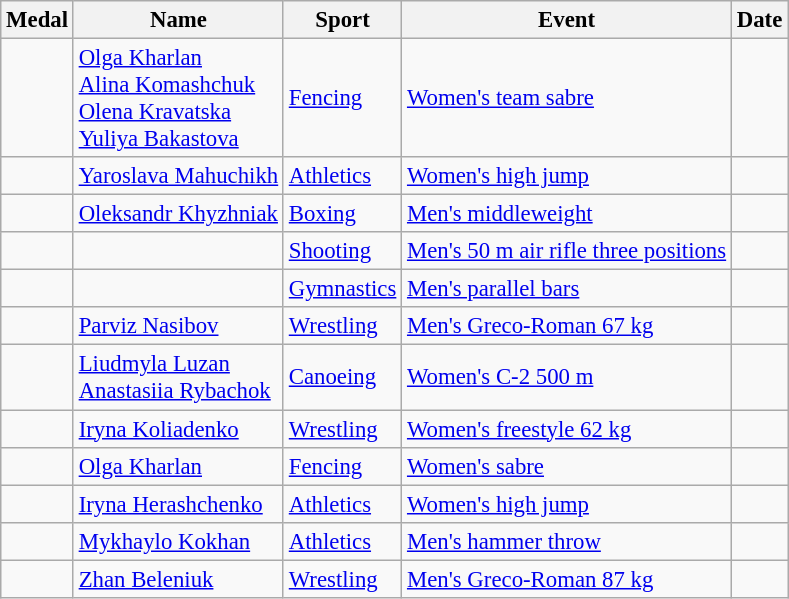<table class="wikitable sortable" style="font-size: 95%;">
<tr>
<th>Medal</th>
<th>Name</th>
<th>Sport</th>
<th>Event</th>
<th>Date</th>
</tr>
<tr>
<td></td>
<td><a href='#'>Olga Kharlan</a><br><a href='#'>Alina Komashchuk</a><br><a href='#'>Olena Kravatska</a><br><a href='#'>Yuliya Bakastova</a></td>
<td><a href='#'>Fencing</a></td>
<td><a href='#'>Women's team sabre</a></td>
<td></td>
</tr>
<tr>
<td></td>
<td><a href='#'>Yaroslava Mahuchikh</a></td>
<td><a href='#'>Athletics</a></td>
<td><a href='#'>Women's high jump</a></td>
<td></td>
</tr>
<tr>
<td></td>
<td><a href='#'>Oleksandr Khyzhniak</a></td>
<td><a href='#'>Boxing</a></td>
<td><a href='#'>Men's middleweight</a></td>
<td></td>
</tr>
<tr>
<td></td>
<td></td>
<td><a href='#'>Shooting</a></td>
<td><a href='#'>Men's 50 m air rifle three positions</a></td>
<td></td>
</tr>
<tr>
<td></td>
<td></td>
<td><a href='#'>Gymnastics</a></td>
<td><a href='#'>Men's parallel bars</a></td>
<td></td>
</tr>
<tr>
<td></td>
<td><a href='#'>Parviz Nasibov</a></td>
<td><a href='#'>Wrestling</a></td>
<td><a href='#'>Men's Greco-Roman 67 kg</a></td>
<td></td>
</tr>
<tr>
<td></td>
<td><a href='#'>Liudmyla Luzan</a><br><a href='#'>Anastasiia Rybachok</a></td>
<td><a href='#'>Canoeing</a></td>
<td><a href='#'>Women's C-2 500 m</a></td>
<td></td>
</tr>
<tr>
<td></td>
<td><a href='#'>Iryna Koliadenko</a></td>
<td><a href='#'>Wrestling</a></td>
<td><a href='#'>Women's freestyle 62 kg</a></td>
<td></td>
</tr>
<tr>
<td></td>
<td><a href='#'>Olga Kharlan</a></td>
<td><a href='#'>Fencing</a></td>
<td><a href='#'>Women's sabre</a></td>
<td></td>
</tr>
<tr>
<td></td>
<td><a href='#'>Iryna Herashchenko</a></td>
<td><a href='#'>Athletics</a></td>
<td><a href='#'>Women's high jump</a></td>
<td></td>
</tr>
<tr>
<td></td>
<td><a href='#'>Mykhaylo Kokhan</a></td>
<td><a href='#'>Athletics</a></td>
<td><a href='#'>Men's hammer throw</a></td>
<td></td>
</tr>
<tr>
<td></td>
<td><a href='#'>Zhan Beleniuk</a></td>
<td><a href='#'>Wrestling</a></td>
<td><a href='#'>Men's Greco-Roman 87 kg</a></td>
<td></td>
</tr>
</table>
